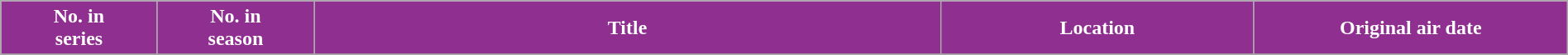<table class="wikitable plainrowheaders" style="width:100%; margin:auto; background:#FFF;">
<tr>
<th style="width:10%; background:#8F2F8F; color:#fff;">No. in<br>series </th>
<th style="width:10%; background:#8F2F8F; color:#fff;">No. in<br>season </th>
<th style="width:40%; background:#8F2F8F; color:#fff;">Title</th>
<th style="width:20%; background:#8F2F8F; color:#fff;">Location</th>
<th style="width:20%; background:#8F2F8F; color:#fff;">Original air date</th>
</tr>
<tr>
</tr>
</table>
